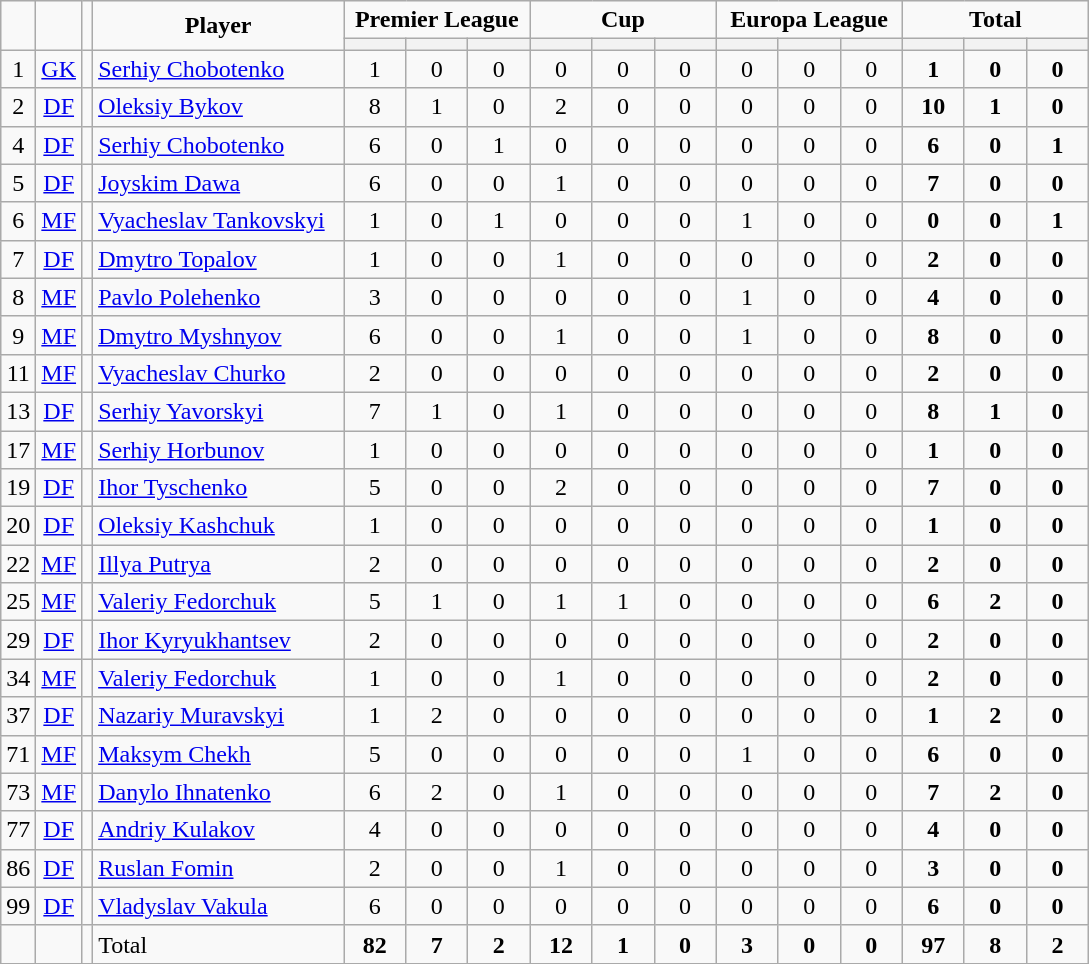<table class="wikitable" style="text-align:center">
<tr>
<td rowspan="2" !width=15><strong></strong></td>
<td rowspan="2" !width=15><strong></strong></td>
<td rowspan="2" !width=15><strong></strong></td>
<td rowspan="2" ! style="width:160px;"><strong>Player</strong></td>
<td colspan="3"><strong>Premier League</strong></td>
<td colspan="3"><strong>Cup</strong></td>
<td colspan="3"><strong>Europa League</strong></td>
<td colspan="3"><strong>Total</strong></td>
</tr>
<tr>
<th width=34; background:#fe9;"></th>
<th width=34; background:#fe9;"></th>
<th width=34; background:#ff8888;"></th>
<th width=34; background:#fe9;"></th>
<th width=34; background:#fe9;"></th>
<th width=34; background:#ff8888;"></th>
<th width=34; background:#fe9;"></th>
<th width=34; background:#fe9;"></th>
<th width=34; background:#ff8888;"></th>
<th width=34; background:#fe9;"></th>
<th width=34; background:#fe9;"></th>
<th width=34; background:#ff8888;"></th>
</tr>
<tr>
<td>1</td>
<td><a href='#'>GK</a></td>
<td></td>
<td align=left><a href='#'>Serhiy Chobotenko</a></td>
<td>1</td>
<td>0</td>
<td>0</td>
<td>0</td>
<td>0</td>
<td>0</td>
<td>0</td>
<td>0</td>
<td>0</td>
<td><strong>1</strong></td>
<td><strong>0</strong></td>
<td><strong>0</strong></td>
</tr>
<tr>
<td>2</td>
<td><a href='#'>DF</a></td>
<td></td>
<td align=left><a href='#'>Oleksiy Bykov</a></td>
<td>8</td>
<td>1</td>
<td>0</td>
<td>2</td>
<td>0</td>
<td>0</td>
<td>0</td>
<td>0</td>
<td>0</td>
<td><strong>10</strong></td>
<td><strong>1</strong></td>
<td><strong>0</strong></td>
</tr>
<tr>
<td>4</td>
<td><a href='#'>DF</a></td>
<td></td>
<td align=left><a href='#'>Serhiy Chobotenko</a></td>
<td>6</td>
<td>0</td>
<td>1</td>
<td>0</td>
<td>0</td>
<td>0</td>
<td>0</td>
<td>0</td>
<td>0</td>
<td><strong>6</strong></td>
<td><strong>0</strong></td>
<td><strong>1</strong></td>
</tr>
<tr>
<td>5</td>
<td><a href='#'>DF</a></td>
<td></td>
<td align=left><a href='#'>Joyskim Dawa</a></td>
<td>6</td>
<td>0</td>
<td>0</td>
<td>1</td>
<td>0</td>
<td>0</td>
<td>0</td>
<td>0</td>
<td>0</td>
<td><strong>7</strong></td>
<td><strong>0</strong></td>
<td><strong>0</strong></td>
</tr>
<tr>
<td>6</td>
<td><a href='#'>MF</a></td>
<td></td>
<td align=left><a href='#'>Vyacheslav Tankovskyi</a></td>
<td>1</td>
<td>0</td>
<td>1</td>
<td>0</td>
<td>0</td>
<td>0</td>
<td>1</td>
<td>0</td>
<td>0</td>
<td><strong>0</strong></td>
<td><strong>0</strong></td>
<td><strong>1</strong></td>
</tr>
<tr>
<td>7</td>
<td><a href='#'>DF</a></td>
<td></td>
<td align=left><a href='#'>Dmytro Topalov</a></td>
<td>1</td>
<td>0</td>
<td>0</td>
<td>1</td>
<td>0</td>
<td>0</td>
<td>0</td>
<td>0</td>
<td>0</td>
<td><strong>2</strong></td>
<td><strong>0</strong></td>
<td><strong>0</strong></td>
</tr>
<tr>
<td>8</td>
<td><a href='#'>MF</a></td>
<td></td>
<td align=left><a href='#'>Pavlo Polehenko</a></td>
<td>3</td>
<td>0</td>
<td>0</td>
<td>0</td>
<td>0</td>
<td>0</td>
<td>1</td>
<td>0</td>
<td>0</td>
<td><strong>4</strong></td>
<td><strong>0</strong></td>
<td><strong>0</strong></td>
</tr>
<tr>
<td>9</td>
<td><a href='#'>MF</a></td>
<td></td>
<td align=left><a href='#'>Dmytro Myshnyov</a></td>
<td>6</td>
<td>0</td>
<td>0</td>
<td>1</td>
<td>0</td>
<td>0</td>
<td>1</td>
<td>0</td>
<td>0</td>
<td><strong>8</strong></td>
<td><strong>0</strong></td>
<td><strong>0</strong></td>
</tr>
<tr>
<td>11</td>
<td><a href='#'>MF</a></td>
<td></td>
<td align=left><a href='#'>Vyacheslav Churko</a></td>
<td>2</td>
<td>0</td>
<td>0</td>
<td>0</td>
<td>0</td>
<td>0</td>
<td>0</td>
<td>0</td>
<td>0</td>
<td><strong>2</strong></td>
<td><strong>0</strong></td>
<td><strong>0</strong></td>
</tr>
<tr>
<td>13</td>
<td><a href='#'>DF</a></td>
<td></td>
<td align=left><a href='#'>Serhiy Yavorskyi</a></td>
<td>7</td>
<td>1</td>
<td>0</td>
<td>1</td>
<td>0</td>
<td>0</td>
<td>0</td>
<td>0</td>
<td>0</td>
<td><strong>8</strong></td>
<td><strong>1</strong></td>
<td><strong>0</strong></td>
</tr>
<tr>
<td>17</td>
<td><a href='#'>MF</a></td>
<td></td>
<td align=left><a href='#'>Serhiy Horbunov</a></td>
<td>1</td>
<td>0</td>
<td>0</td>
<td>0</td>
<td>0</td>
<td>0</td>
<td>0</td>
<td>0</td>
<td>0</td>
<td><strong>1</strong></td>
<td><strong>0</strong></td>
<td><strong>0</strong></td>
</tr>
<tr>
<td>19</td>
<td><a href='#'>DF</a></td>
<td></td>
<td align=left><a href='#'>Ihor Tyschenko</a></td>
<td>5</td>
<td>0</td>
<td>0</td>
<td>2</td>
<td>0</td>
<td>0</td>
<td>0</td>
<td>0</td>
<td>0</td>
<td><strong>7</strong></td>
<td><strong>0</strong></td>
<td><strong>0</strong></td>
</tr>
<tr>
<td>20</td>
<td><a href='#'>DF</a></td>
<td></td>
<td align=left><a href='#'>Oleksiy Kashchuk</a></td>
<td>1</td>
<td>0</td>
<td>0</td>
<td>0</td>
<td>0</td>
<td>0</td>
<td>0</td>
<td>0</td>
<td>0</td>
<td><strong>1</strong></td>
<td><strong>0</strong></td>
<td><strong>0</strong></td>
</tr>
<tr>
<td>22</td>
<td><a href='#'>MF</a></td>
<td></td>
<td align=left><a href='#'>Illya Putrya</a></td>
<td>2</td>
<td>0</td>
<td>0</td>
<td>0</td>
<td>0</td>
<td>0</td>
<td>0</td>
<td>0</td>
<td>0</td>
<td><strong>2</strong></td>
<td><strong>0</strong></td>
<td><strong>0</strong></td>
</tr>
<tr>
<td>25</td>
<td><a href='#'>MF</a></td>
<td></td>
<td align=left><a href='#'>Valeriy Fedorchuk</a></td>
<td>5</td>
<td>1</td>
<td>0</td>
<td>1</td>
<td>1</td>
<td>0</td>
<td>0</td>
<td>0</td>
<td>0</td>
<td><strong>6</strong></td>
<td><strong>2</strong></td>
<td><strong>0</strong></td>
</tr>
<tr>
<td>29</td>
<td><a href='#'>DF</a></td>
<td></td>
<td align=left><a href='#'>Ihor Kyryukhantsev</a></td>
<td>2</td>
<td>0</td>
<td>0</td>
<td>0</td>
<td>0</td>
<td>0</td>
<td>0</td>
<td>0</td>
<td>0</td>
<td><strong>2</strong></td>
<td><strong>0</strong></td>
<td><strong>0</strong></td>
</tr>
<tr>
<td>34</td>
<td><a href='#'>MF</a></td>
<td></td>
<td align=left><a href='#'>Valeriy Fedorchuk</a></td>
<td>1</td>
<td>0</td>
<td>0</td>
<td>1</td>
<td>0</td>
<td>0</td>
<td>0</td>
<td>0</td>
<td>0</td>
<td><strong>2</strong></td>
<td><strong>0</strong></td>
<td><strong>0</strong></td>
</tr>
<tr>
<td>37</td>
<td><a href='#'>DF</a></td>
<td></td>
<td align=left><a href='#'>Nazariy Muravskyi</a></td>
<td>1</td>
<td>2</td>
<td>0</td>
<td>0</td>
<td>0</td>
<td>0</td>
<td>0</td>
<td>0</td>
<td>0</td>
<td><strong>1</strong></td>
<td><strong>2</strong></td>
<td><strong>0</strong></td>
</tr>
<tr>
<td>71</td>
<td><a href='#'>MF</a></td>
<td></td>
<td align=left><a href='#'>Maksym Chekh</a></td>
<td>5</td>
<td>0</td>
<td>0</td>
<td>0</td>
<td>0</td>
<td>0</td>
<td>1</td>
<td>0</td>
<td>0</td>
<td><strong>6</strong></td>
<td><strong>0</strong></td>
<td><strong>0</strong></td>
</tr>
<tr>
<td>73</td>
<td><a href='#'>MF</a></td>
<td></td>
<td align=left><a href='#'>Danylo Ihnatenko</a></td>
<td>6</td>
<td>2</td>
<td>0</td>
<td>1</td>
<td>0</td>
<td>0</td>
<td>0</td>
<td>0</td>
<td>0</td>
<td><strong>7</strong></td>
<td><strong>2</strong></td>
<td><strong>0</strong></td>
</tr>
<tr>
<td>77</td>
<td><a href='#'>DF</a></td>
<td></td>
<td align=left><a href='#'>Andriy Kulakov</a></td>
<td>4</td>
<td>0</td>
<td>0</td>
<td>0</td>
<td>0</td>
<td>0</td>
<td>0</td>
<td>0</td>
<td>0</td>
<td><strong>4</strong></td>
<td><strong>0</strong></td>
<td><strong>0</strong></td>
</tr>
<tr>
<td>86</td>
<td><a href='#'>DF</a></td>
<td></td>
<td align=left><a href='#'>Ruslan Fomin</a></td>
<td>2</td>
<td>0</td>
<td>0</td>
<td>1</td>
<td>0</td>
<td>0</td>
<td>0</td>
<td>0</td>
<td>0</td>
<td><strong>3</strong></td>
<td><strong>0</strong></td>
<td><strong>0</strong></td>
</tr>
<tr>
<td>99</td>
<td><a href='#'>DF</a></td>
<td></td>
<td align=left><a href='#'>Vladyslav Vakula</a></td>
<td>6</td>
<td>0</td>
<td>0</td>
<td>0</td>
<td>0</td>
<td>0</td>
<td>0</td>
<td>0</td>
<td>0</td>
<td><strong>6</strong></td>
<td><strong>0</strong></td>
<td><strong>0</strong></td>
</tr>
<tr>
<td></td>
<td></td>
<td></td>
<td align=left>Total</td>
<td><strong>82</strong></td>
<td><strong>7</strong></td>
<td><strong>2</strong></td>
<td><strong>12</strong></td>
<td><strong>1</strong></td>
<td><strong>0</strong></td>
<td><strong>3</strong></td>
<td><strong>0</strong></td>
<td><strong>0</strong></td>
<td><strong>97</strong></td>
<td><strong>8</strong></td>
<td><strong>2</strong></td>
</tr>
<tr>
</tr>
</table>
